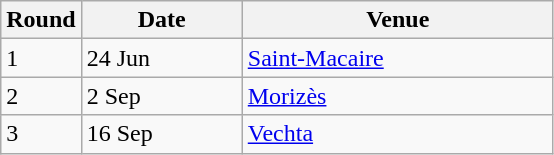<table class="wikitable" style="font-size: 100%">
<tr>
<th width=30>Round</th>
<th width=100>Date</th>
<th width=200>Venue</th>
</tr>
<tr>
<td>1</td>
<td>24 Jun</td>
<td> <a href='#'>Saint-Macaire</a></td>
</tr>
<tr>
<td>2</td>
<td>2 Sep</td>
<td> <a href='#'>Morizès</a></td>
</tr>
<tr>
<td>3</td>
<td>16 Sep</td>
<td> <a href='#'>Vechta</a></td>
</tr>
</table>
